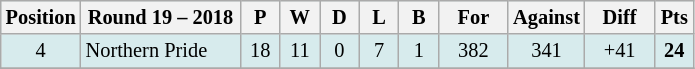<table class="wikitable" style="text-align:center; font-size:85%;">
<tr style="background: #d7ebed;">
<th width="40" abbr="Position">Position</th>
<th width="100">Round 19 – 2018</th>
<th width="20" abbr="Played">P</th>
<th width="20" abbr="Won">W</th>
<th width="20" abbr="Drawn">D</th>
<th width="20" abbr="Lost">L</th>
<th width="20" abbr="Bye">B</th>
<th width="40" abbr="Points for">For</th>
<th width="40" abbr="Points against">Against</th>
<th width="40" abbr="Points difference">Diff</th>
<th width=20 abbr="Points">Pts</th>
</tr>
<tr style="background: #d7ebed;">
<td>4</td>
<td style="text-align:left;"> Northern Pride</td>
<td>18</td>
<td>11</td>
<td>0</td>
<td>7</td>
<td>1</td>
<td>382</td>
<td>341</td>
<td>+41</td>
<td><strong>24</strong></td>
</tr>
<tr>
</tr>
</table>
